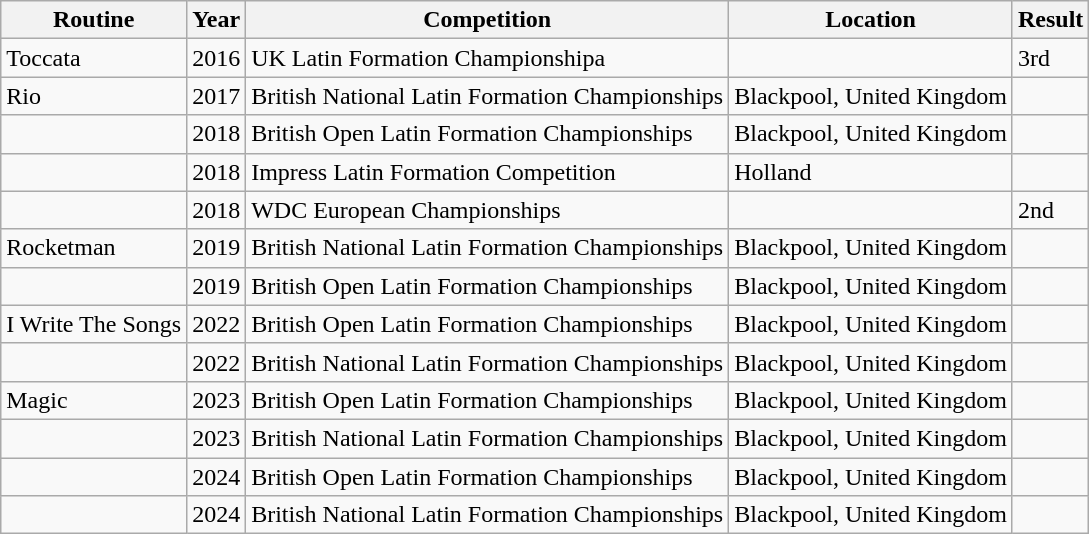<table class="wikitable">
<tr>
<th>Routine</th>
<th>Year</th>
<th>Competition</th>
<th>Location</th>
<th>Result</th>
</tr>
<tr>
<td>Toccata</td>
<td>2016</td>
<td>UK Latin Formation Championshipa</td>
<td></td>
<td>3rd</td>
</tr>
<tr>
<td>Rio</td>
<td>2017</td>
<td>British National Latin Formation Championships</td>
<td>Blackpool, United Kingdom</td>
<td></td>
</tr>
<tr>
<td></td>
<td>2018</td>
<td>British Open Latin Formation Championships</td>
<td>Blackpool, United Kingdom</td>
<td></td>
</tr>
<tr>
<td></td>
<td>2018</td>
<td>Impress Latin Formation Competition</td>
<td>Holland</td>
<td></td>
</tr>
<tr>
<td></td>
<td>2018</td>
<td>WDC European Championships</td>
<td></td>
<td>2nd</td>
</tr>
<tr>
<td>Rocketman</td>
<td>2019</td>
<td>British National Latin Formation Championships</td>
<td>Blackpool, United Kingdom</td>
<td></td>
</tr>
<tr>
<td></td>
<td>2019</td>
<td>British Open Latin Formation Championships</td>
<td>Blackpool, United Kingdom</td>
<td></td>
</tr>
<tr>
<td>I Write The Songs</td>
<td>2022</td>
<td>British Open Latin Formation Championships</td>
<td>Blackpool, United Kingdom</td>
<td></td>
</tr>
<tr>
<td></td>
<td>2022</td>
<td>British National Latin Formation Championships</td>
<td>Blackpool, United Kingdom</td>
<td></td>
</tr>
<tr>
<td>Magic</td>
<td>2023</td>
<td>British Open Latin Formation Championships</td>
<td>Blackpool, United Kingdom</td>
<td></td>
</tr>
<tr>
<td></td>
<td>2023</td>
<td>British National Latin Formation Championships</td>
<td>Blackpool, United Kingdom</td>
<td></td>
</tr>
<tr>
<td></td>
<td>2024</td>
<td>British Open Latin Formation Championships</td>
<td>Blackpool, United Kingdom</td>
<td></td>
</tr>
<tr>
<td></td>
<td>2024</td>
<td>British National Latin Formation Championships</td>
<td>Blackpool, United Kingdom</td>
<td></td>
</tr>
</table>
